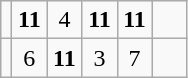<table class="wikitable">
<tr>
<td><strong></strong></td>
<td align=center style="width:1em"><strong>11</strong></td>
<td align=center style="width:1em">4</td>
<td align=center style="width:1em"><strong>11</strong></td>
<td align=center style="width:1em"><strong>11</strong></td>
<td align=center style="width:1em"></td>
</tr>
<tr>
<td></td>
<td align=center style="width:1em">6</td>
<td align=center style="width:1em"><strong>11</strong></td>
<td align=center style="width:1em">3</td>
<td align=center style="width:1em">7</td>
<td align=center style="width:1em"></td>
</tr>
</table>
